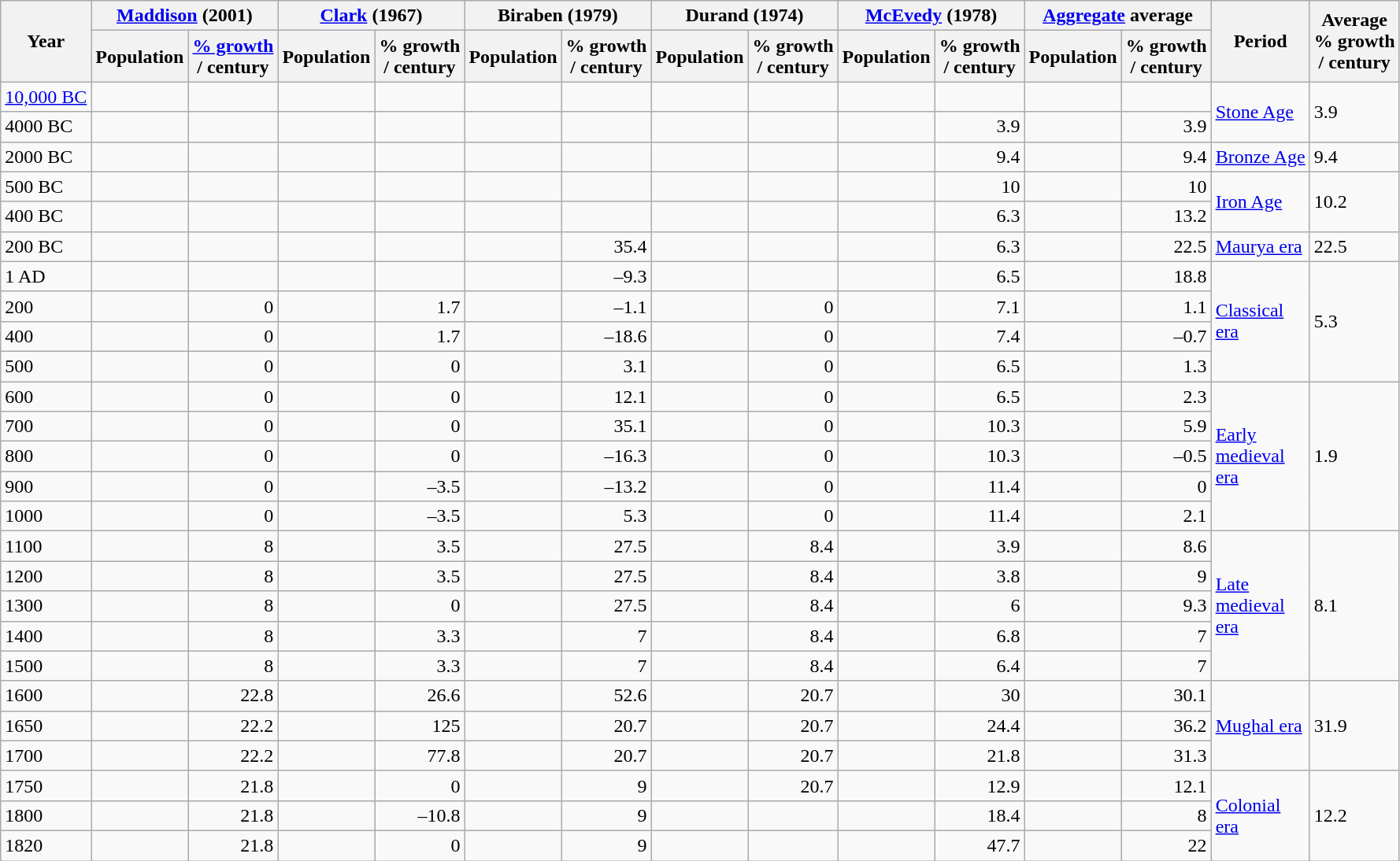<table class="wikitable">
<tr>
<th rowspan="2" scope="col">Year</th>
<th colspan="2"><a href='#'>Maddison</a> (2001)</th>
<th colspan="2"><a href='#'>Clark</a> (1967)</th>
<th colspan="2">Biraben (1979)</th>
<th colspan="2">Durand (1974)</th>
<th colspan="2"><a href='#'>McEvedy</a> (1978)</th>
<th colspan="2"><a href='#'>Aggregate</a> average</th>
<th rowspan="2">Period</th>
<th rowspan="2">Average<br> % growth<br> / century</th>
</tr>
<tr>
<th scope="col" data-sort-type="number">Population</th>
<th scope="col" data-sort-type="number"><a href='#'>% growth</a><br> / century</th>
<th scope="col" data-sort-type="number">Population</th>
<th scope="col" data-sort-type="number">% growth<br> / century</th>
<th scope="col" data-sort-type="number">Population</th>
<th scope="col" data-sort-type="number">% growth<br> / century</th>
<th scope="col" data-sort-type="number">Population</th>
<th scope="col" data-sort-type="number">% growth<br> / century</th>
<th scope="col" data-sort-type="number">Population</th>
<th scope="col" data-sort-type="number">% growth<br> / century</th>
<th scope="col" data-sort-type="number">Population</th>
<th scope="col" data-sort-type="number">% growth<br> / century</th>
</tr>
<tr>
<td><a href='#'>10,000 BC</a></td>
<td></td>
<td></td>
<td></td>
<td></td>
<td></td>
<td></td>
<td></td>
<td></td>
<td style="text-align: right;"></td>
<td></td>
<td style="text-align: right;"></td>
<td></td>
<td rowspan="2"><a href='#'>Stone Age</a></td>
<td rowspan="2">3.9</td>
</tr>
<tr>
<td>4000 BC</td>
<td></td>
<td></td>
<td></td>
<td></td>
<td></td>
<td></td>
<td></td>
<td></td>
<td style="text-align: right;"></td>
<td style="text-align: right;">3.9</td>
<td style="text-align: right;"></td>
<td style="text-align: right;">3.9</td>
</tr>
<tr>
<td>2000 BC</td>
<td></td>
<td></td>
<td></td>
<td></td>
<td></td>
<td></td>
<td></td>
<td></td>
<td style="text-align: right;"></td>
<td style="text-align: right;">9.4</td>
<td style="text-align: right;"></td>
<td style="text-align: right;">9.4</td>
<td><a href='#'>Bronze Age</a></td>
<td>9.4</td>
</tr>
<tr>
<td>500 BC</td>
<td></td>
<td></td>
<td></td>
<td></td>
<td></td>
<td></td>
<td></td>
<td></td>
<td style="text-align: right;"></td>
<td style="text-align: right;">10</td>
<td style="text-align: right;"></td>
<td style="text-align: right;">10</td>
<td rowspan="2"><a href='#'>Iron Age</a></td>
<td rowspan="2">10.2</td>
</tr>
<tr>
<td>400 BC</td>
<td></td>
<td></td>
<td></td>
<td></td>
<td style="text-align: right;"></td>
<td></td>
<td></td>
<td></td>
<td style="text-align: right;"></td>
<td style="text-align: right;">6.3</td>
<td style="text-align: right;"></td>
<td style="text-align: right;">13.2</td>
</tr>
<tr>
<td>200 BC</td>
<td></td>
<td></td>
<td></td>
<td></td>
<td style="text-align: right;"></td>
<td style="text-align: right;">35.4</td>
<td></td>
<td></td>
<td style="text-align: right;"></td>
<td style="text-align: right;">6.3</td>
<td style="text-align: right;"></td>
<td style="text-align: right;">22.5</td>
<td><a href='#'>Maurya era</a></td>
<td>22.5</td>
</tr>
<tr>
<td>1 AD</td>
<td style="text-align: right;"></td>
<td></td>
<td style="text-align: right;"></td>
<td></td>
<td style="text-align: right;"></td>
<td style="text-align: right;">–9.3</td>
<td style="text-align: right;"></td>
<td></td>
<td style="text-align: right;"></td>
<td style="text-align: right;">6.5</td>
<td style="text-align: right;"></td>
<td style="text-align: right;">18.8</td>
<td rowspan="4"><a href='#'>Classical<br> era</a></td>
<td rowspan="4">5.3</td>
</tr>
<tr>
<td>200</td>
<td style="text-align: right;"></td>
<td style="text-align: right;">0</td>
<td style="text-align: right;"></td>
<td style="text-align: right;">1.7</td>
<td style="text-align: right;"></td>
<td style="text-align: right;">–1.1</td>
<td style="text-align: right;"></td>
<td style="text-align: right;">0</td>
<td style="text-align: right;"></td>
<td style="text-align: right;">7.1</td>
<td style="text-align: right;"></td>
<td style="text-align: right;">1.1</td>
</tr>
<tr>
<td>400</td>
<td style="text-align: right;"></td>
<td style="text-align: right;">0</td>
<td style="text-align: right;"></td>
<td style="text-align: right;">1.7</td>
<td style="text-align: right;"></td>
<td style="text-align: right;">–18.6</td>
<td style="text-align: right;"></td>
<td style="text-align: right;">0</td>
<td style="text-align: right;"></td>
<td style="text-align: right;">7.4</td>
<td style="text-align: right;"></td>
<td style="text-align: right;">–0.7</td>
</tr>
<tr>
<td>500</td>
<td style="text-align: right;"></td>
<td style="text-align: right;">0</td>
<td style="text-align: right;"></td>
<td style="text-align: right;">0</td>
<td style="text-align: right;"></td>
<td style="text-align: right;">3.1</td>
<td style="text-align: right;"></td>
<td style="text-align: right;">0</td>
<td style="text-align: right;"></td>
<td style="text-align: right;">6.5</td>
<td style="text-align: right;"></td>
<td style="text-align: right;">1.3</td>
</tr>
<tr>
<td>600</td>
<td style="text-align: right;"></td>
<td style="text-align: right;">0</td>
<td style="text-align: right;"></td>
<td style="text-align: right;">0</td>
<td style="text-align: right;"></td>
<td style="text-align: right;">12.1</td>
<td style="text-align: right;"></td>
<td style="text-align: right;">0</td>
<td style="text-align: right;"></td>
<td style="text-align: right;">6.5</td>
<td style="text-align: right;"></td>
<td style="text-align: right;">2.3</td>
<td rowspan="5"><a href='#'>Early<br> medieval<br> era</a></td>
<td rowspan="5">1.9</td>
</tr>
<tr>
<td>700</td>
<td style="text-align: right;"></td>
<td style="text-align: right;">0</td>
<td style="text-align: right;"></td>
<td style="text-align: right;">0</td>
<td style="text-align: right;"></td>
<td style="text-align: right;">35.1</td>
<td style="text-align: right;"></td>
<td style="text-align: right;">0</td>
<td style="text-align: right;"></td>
<td style="text-align: right;">10.3</td>
<td style="text-align: right;"></td>
<td style="text-align: right;">5.9</td>
</tr>
<tr>
<td>800</td>
<td style="text-align: right;"></td>
<td style="text-align: right;">0</td>
<td style="text-align: right;"></td>
<td style="text-align: right;">0</td>
<td style="text-align: right;"></td>
<td style="text-align: right;">–16.3</td>
<td style="text-align: right;"></td>
<td style="text-align: right;">0</td>
<td style="text-align: right;"></td>
<td style="text-align: right;">10.3</td>
<td style="text-align: right;"></td>
<td style="text-align: right;">–0.5</td>
</tr>
<tr>
<td>900</td>
<td style="text-align: right;"></td>
<td style="text-align: right;">0</td>
<td style="text-align: right;"></td>
<td style="text-align: right;">–3.5</td>
<td style="text-align: right;"></td>
<td style="text-align: right;">–13.2</td>
<td style="text-align: right;"></td>
<td style="text-align: right;">0</td>
<td style="text-align: right;"></td>
<td style="text-align: right;">11.4</td>
<td style="text-align: right;"></td>
<td style="text-align: right;">0</td>
</tr>
<tr>
<td>1000</td>
<td style="text-align: right;"></td>
<td style="text-align: right;">0</td>
<td style="text-align: right;"></td>
<td style="text-align: right;">–3.5</td>
<td style="text-align: right;"></td>
<td style="text-align: right;">5.3</td>
<td style="text-align: right;"></td>
<td style="text-align: right;">0</td>
<td style="text-align: right;"></td>
<td style="text-align: right;">11.4</td>
<td style="text-align: right;"></td>
<td style="text-align: right;">2.1</td>
</tr>
<tr>
<td>1100</td>
<td style="text-align: right;"></td>
<td style="text-align: right;">8</td>
<td style="text-align: right;"></td>
<td style="text-align: right;">3.5</td>
<td style="text-align: right;"></td>
<td style="text-align: right;">27.5</td>
<td style="text-align: right;"></td>
<td style="text-align: right;">8.4</td>
<td style="text-align: right;"></td>
<td style="text-align: right;">3.9</td>
<td style="text-align: right;"></td>
<td style="text-align: right;">8.6</td>
<td rowspan="5"><a href='#'>Late<br> medieval<br> era</a></td>
<td rowspan="5">8.1</td>
</tr>
<tr>
<td>1200</td>
<td style="text-align: right;"></td>
<td style="text-align: right;">8</td>
<td style="text-align: right;"></td>
<td style="text-align: right;">3.5</td>
<td style="text-align: right;"></td>
<td style="text-align: right;">27.5</td>
<td style="text-align: right;"></td>
<td style="text-align: right;">8.4</td>
<td style="text-align: right;"></td>
<td style="text-align: right;">3.8</td>
<td style="text-align: right;"></td>
<td style="text-align: right;">9</td>
</tr>
<tr>
<td>1300</td>
<td style="text-align: right;"></td>
<td style="text-align: right;">8</td>
<td style="text-align: right;"></td>
<td style="text-align: right;">0</td>
<td style="text-align: right;"></td>
<td style="text-align: right;">27.5</td>
<td style="text-align: right;"></td>
<td style="text-align: right;">8.4</td>
<td style="text-align: right;"></td>
<td style="text-align: right;">6</td>
<td style="text-align: right;"></td>
<td style="text-align: right;">9.3</td>
</tr>
<tr>
<td>1400</td>
<td style="text-align: right;"></td>
<td style="text-align: right;">8</td>
<td style="text-align: right;"></td>
<td style="text-align: right;">3.3</td>
<td style="text-align: right;"></td>
<td style="text-align: right;">7</td>
<td style="text-align: right;"></td>
<td style="text-align: right;">8.4</td>
<td style="text-align: right;"></td>
<td style="text-align: right;">6.8</td>
<td style="text-align: right;"></td>
<td style="text-align: right;">7</td>
</tr>
<tr>
<td>1500</td>
<td style="text-align: right;"></td>
<td style="text-align: right;">8</td>
<td style="text-align: right;"></td>
<td style="text-align: right;">3.3</td>
<td style="text-align: right;"></td>
<td style="text-align: right;">7</td>
<td style="text-align: right;"></td>
<td style="text-align: right;">8.4</td>
<td style="text-align: right;"></td>
<td style="text-align: right;">6.4</td>
<td style="text-align: right;"></td>
<td style="text-align: right;">7</td>
</tr>
<tr>
<td>1600</td>
<td style="text-align: right;"></td>
<td style="text-align: right;">22.8</td>
<td style="text-align: right;"></td>
<td style="text-align: right;">26.6</td>
<td style="text-align: right;"></td>
<td style="text-align: right;">52.6</td>
<td style="text-align: right;"></td>
<td style="text-align: right;">20.7</td>
<td style="text-align: right;"></td>
<td style="text-align: right;">30</td>
<td style="text-align: right;"></td>
<td style="text-align: right;">30.1</td>
<td rowspan="3"><a href='#'>Mughal era</a></td>
<td rowspan="3">31.9</td>
</tr>
<tr>
<td>1650</td>
<td style="text-align: right;"></td>
<td style="text-align: right;">22.2</td>
<td style="text-align: right;"></td>
<td style="text-align: right;">125</td>
<td style="text-align: right;"></td>
<td style="text-align: right;">20.7</td>
<td style="text-align: right;"></td>
<td style="text-align: right;">20.7</td>
<td style="text-align: right;"></td>
<td style="text-align: right;">24.4</td>
<td style="text-align: right;"></td>
<td style="text-align: right;">36.2</td>
</tr>
<tr>
<td>1700</td>
<td style="text-align: right;"></td>
<td style="text-align: right;">22.2</td>
<td style="text-align: right;"></td>
<td style="text-align: right;">77.8</td>
<td style="text-align: right;"></td>
<td style="text-align: right;">20.7</td>
<td style="text-align: right;"></td>
<td style="text-align: right;">20.7</td>
<td style="text-align: right;"></td>
<td style="text-align: right;">21.8</td>
<td style="text-align: right;"></td>
<td style="text-align: right;">31.3</td>
</tr>
<tr>
<td>1750</td>
<td style="text-align: right;"></td>
<td style="text-align: right;">21.8</td>
<td style="text-align: right;"></td>
<td style="text-align: right;">0</td>
<td style="text-align: right;"></td>
<td style="text-align: right;">9</td>
<td style="text-align: right;"></td>
<td style="text-align: right;">20.7</td>
<td style="text-align: right;"></td>
<td style="text-align: right;">12.9</td>
<td style="text-align: right;"></td>
<td style="text-align: right;">12.1</td>
<td rowspan="3"><a href='#'>Colonial<br> era</a></td>
<td rowspan="3">12.2</td>
</tr>
<tr>
<td>1800</td>
<td style="text-align: right;"></td>
<td style="text-align: right;">21.8</td>
<td style="text-align: right;"></td>
<td style="text-align: right;">–10.8</td>
<td style="text-align: right;"></td>
<td style="text-align: right;">9</td>
<td></td>
<td></td>
<td style="text-align: right;"></td>
<td style="text-align: right;">18.4</td>
<td style="text-align: right;"></td>
<td style="text-align: right;">8</td>
</tr>
<tr>
<td>1820</td>
<td style="text-align: right;"></td>
<td style="text-align: right;">21.8</td>
<td style="text-align: right;"></td>
<td style="text-align: right;">0</td>
<td style="text-align: right;"></td>
<td style="text-align: right;">9</td>
<td></td>
<td></td>
<td style="text-align: right;"></td>
<td style="text-align: right;">47.7</td>
<td style="text-align: right;"></td>
<td style="text-align: right;">22</td>
</tr>
</table>
